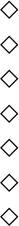<table style="width: 80%; border: none; text-align: left;">
<tr>
<td>◇ </td>
</tr>
<tr>
<td>◇ </td>
</tr>
<tr>
<td>◇ </td>
</tr>
<tr>
<td>◇ </td>
</tr>
<tr>
<td>◇ </td>
</tr>
<tr>
<td>◇ </td>
</tr>
<tr>
<td>◇ </td>
</tr>
</table>
